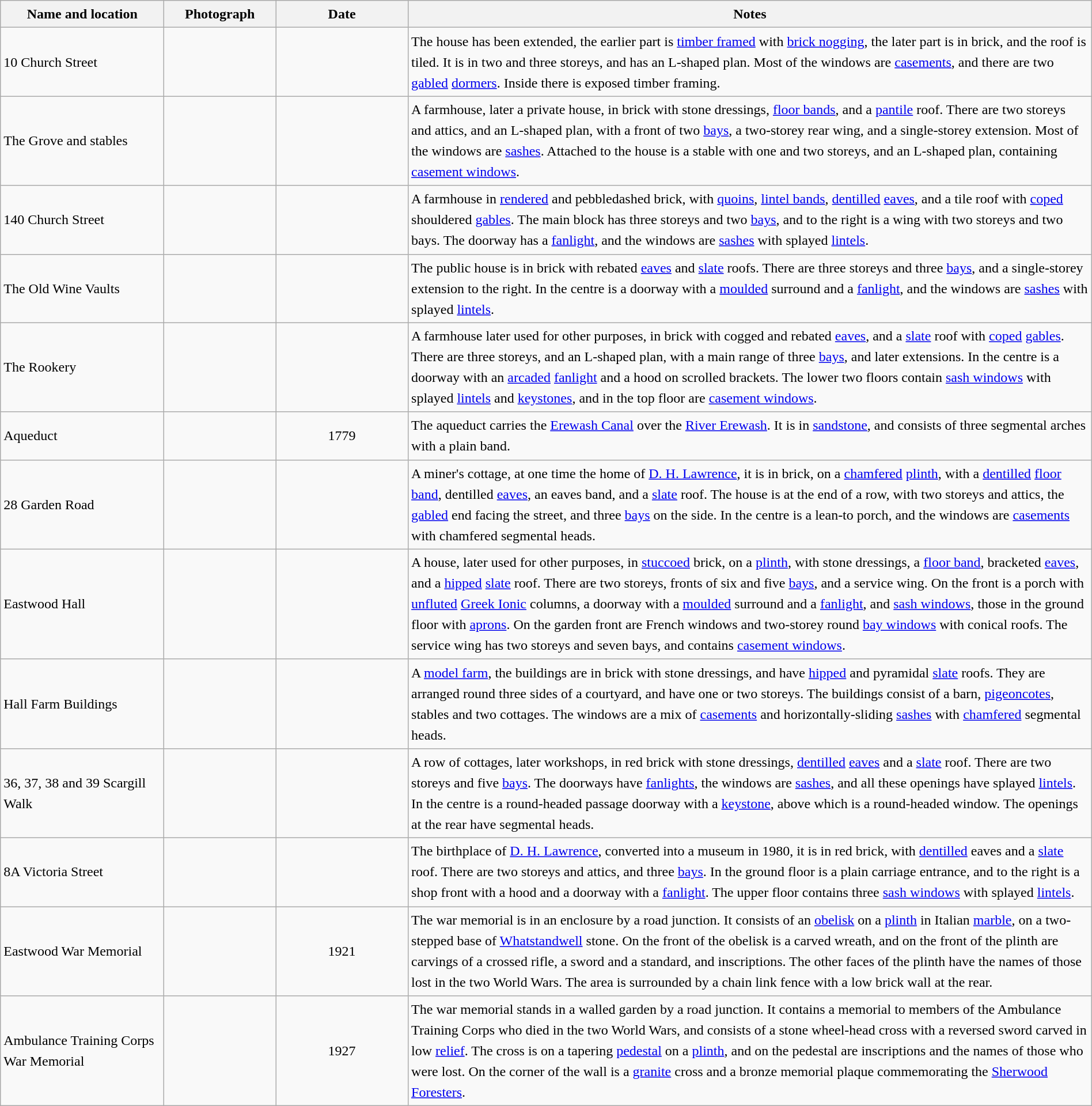<table class="wikitable sortable plainrowheaders" style="width:100%; border:0px; text-align:left; line-height:150%">
<tr>
<th scope="col"  style="width:150px">Name and location</th>
<th scope="col"  style="width:100px" class="unsortable">Photograph</th>
<th scope="col"  style="width:120px">Date</th>
<th scope="col"  style="width:650px" class="unsortable">Notes</th>
</tr>
<tr>
<td>10 Church Street<br><small></small></td>
<td></td>
<td align="center"></td>
<td>The house has been extended, the earlier part is <a href='#'>timber framed</a> with <a href='#'>brick nogging</a>, the later part is in brick, and the roof is tiled.  It is in two and three storeys, and has an L-shaped plan.  Most of the windows are <a href='#'>casements</a>, and there are two <a href='#'>gabled</a> <a href='#'>dormers</a>.  Inside there is exposed timber framing.</td>
</tr>
<tr>
<td>The Grove and stables<br><small></small></td>
<td></td>
<td align="center"></td>
<td>A farmhouse, later a private house, in brick with stone dressings, <a href='#'>floor bands</a>, and a <a href='#'>pantile</a> roof.  There are two storeys and attics, and an L-shaped plan, with a front of two <a href='#'>bays</a>, a two-storey rear wing, and a single-storey extension.  Most of the windows are <a href='#'>sashes</a>.  Attached to the house is a stable with one and two storeys, and an L-shaped plan, containing <a href='#'>casement windows</a>.</td>
</tr>
<tr>
<td>140 Church Street<br><small></small></td>
<td></td>
<td align="center"></td>
<td>A farmhouse in <a href='#'>rendered</a> and pebbledashed brick, with <a href='#'>quoins</a>, <a href='#'>lintel bands</a>, <a href='#'>dentilled</a> <a href='#'>eaves</a>, and a tile roof with <a href='#'>coped</a> shouldered <a href='#'>gables</a>.  The main block has three storeys and two <a href='#'>bays</a>, and to the right is a wing with two storeys and two bays.  The doorway has a <a href='#'>fanlight</a>, and the windows are <a href='#'>sashes</a> with splayed <a href='#'>lintels</a>.</td>
</tr>
<tr>
<td>The Old Wine Vaults<br><small></small></td>
<td></td>
<td align="center"></td>
<td>The public house is in brick with rebated <a href='#'>eaves</a> and <a href='#'>slate</a> roofs.  There are three storeys and three <a href='#'>bays</a>, and a single-storey extension to the right.  In the centre is a doorway with a <a href='#'>moulded</a> surround and a <a href='#'>fanlight</a>, and the windows are <a href='#'>sashes</a> with splayed <a href='#'>lintels</a>.</td>
</tr>
<tr>
<td>The Rookery<br><small></small></td>
<td></td>
<td align="center"></td>
<td>A farmhouse later used for other purposes, in brick with cogged and rebated <a href='#'>eaves</a>, and a <a href='#'>slate</a> roof with <a href='#'>coped</a> <a href='#'>gables</a>.  There are three storeys, and an L-shaped plan, with a main range of three <a href='#'>bays</a>, and later extensions.  In the centre is a doorway with an <a href='#'>arcaded</a> <a href='#'>fanlight</a> and a hood on scrolled brackets.  The lower two floors contain <a href='#'>sash windows</a> with splayed <a href='#'>lintels</a> and <a href='#'>keystones</a>, and in the top floor are <a href='#'>casement windows</a>.</td>
</tr>
<tr>
<td>Aqueduct<br><small></small></td>
<td></td>
<td align="center">1779</td>
<td>The aqueduct carries the <a href='#'>Erewash Canal</a> over the <a href='#'>River Erewash</a>.  It is in <a href='#'>sandstone</a>, and consists of three segmental arches with a plain band.</td>
</tr>
<tr>
<td>28 Garden Road<br><small></small></td>
<td></td>
<td align="center"></td>
<td>A miner's cottage, at one time the home of <a href='#'>D. H. Lawrence</a>, it is in brick, on a <a href='#'>chamfered</a> <a href='#'>plinth</a>, with a <a href='#'>dentilled</a> <a href='#'>floor band</a>, dentilled <a href='#'>eaves</a>, an eaves band, and a <a href='#'>slate</a> roof. The house is at the end of a row, with two storeys and attics, the <a href='#'>gabled</a> end facing the street, and three <a href='#'>bays</a> on the side.  In the centre is a lean-to porch, and the windows are <a href='#'>casements</a> with chamfered segmental heads.</td>
</tr>
<tr>
<td>Eastwood Hall<br><small></small></td>
<td></td>
<td align="center"></td>
<td>A house, later used for other purposes, in <a href='#'>stuccoed</a> brick, on a <a href='#'>plinth</a>, with stone dressings, a <a href='#'>floor band</a>, bracketed <a href='#'>eaves</a>, and a <a href='#'>hipped</a> <a href='#'>slate</a> roof.  There are two storeys, fronts of six and five <a href='#'>bays</a>, and a service wing.  On the front is a porch with <a href='#'>unfluted</a> <a href='#'>Greek Ionic</a> columns, a doorway with a <a href='#'>moulded</a> surround and a  <a href='#'>fanlight</a>, and <a href='#'>sash windows</a>, those in the ground floor with <a href='#'>aprons</a>.  On the garden front are French windows and two-storey round <a href='#'>bay windows</a> with conical roofs.  The service wing has two storeys and seven bays, and contains <a href='#'>casement windows</a>.</td>
</tr>
<tr>
<td>Hall Farm Buildings<br><small></small></td>
<td></td>
<td align="center"></td>
<td>A <a href='#'>model farm</a>, the buildings are in brick with stone dressings, and have <a href='#'>hipped</a> and pyramidal <a href='#'>slate</a> roofs.  They are arranged round three sides of a courtyard, and have one or two storeys.  The buildings consist of a barn, <a href='#'>pigeoncotes</a>, stables and two cottages.  The windows are a mix of <a href='#'>casements</a> and horizontally-sliding <a href='#'>sashes</a> with <a href='#'>chamfered</a> segmental heads.</td>
</tr>
<tr>
<td>36, 37, 38 and 39 Scargill Walk<br><small></small></td>
<td></td>
<td align="center"></td>
<td>A row of cottages, later workshops, in red brick with stone dressings, <a href='#'>dentilled</a> <a href='#'>eaves</a> and a <a href='#'>slate</a> roof.  There are two storeys and five <a href='#'>bays</a>.  The doorways have <a href='#'>fanlights</a>, the windows are <a href='#'>sashes</a>, and all these openings have splayed <a href='#'>lintels</a>.  In the centre is a round-headed passage doorway with a <a href='#'>keystone</a>, above which is a round-headed window.  The openings at the rear have segmental heads.</td>
</tr>
<tr>
<td>8A Victoria Street<br><small></small></td>
<td></td>
<td align="center"></td>
<td>The birthplace of <a href='#'>D. H. Lawrence</a>, converted into a museum in 1980, it is in red brick, with <a href='#'>dentilled</a> eaves and a <a href='#'>slate</a> roof.  There are two storeys and attics, and three <a href='#'>bays</a>.  In the ground floor is a plain carriage entrance, and to the right is a shop front with a hood and a doorway with a <a href='#'>fanlight</a>.  The upper floor contains three <a href='#'>sash windows</a> with splayed <a href='#'>lintels</a>.</td>
</tr>
<tr>
<td>Eastwood War Memorial<br><small></small></td>
<td></td>
<td align="center">1921</td>
<td>The war memorial is in an enclosure by a road junction.  It consists of an <a href='#'>obelisk</a> on a <a href='#'>plinth</a> in Italian <a href='#'>marble</a>, on a two-stepped base of <a href='#'>Whatstandwell</a> stone.  On the front of the obelisk is a carved wreath, and on the front of the plinth are carvings of a crossed rifle, a sword and a standard, and inscriptions.  The other faces of the plinth have the names of those lost in the two World Wars.  The area is surrounded by a chain link fence with a low brick wall at the rear.</td>
</tr>
<tr>
<td>Ambulance Training Corps War Memorial<br><small></small></td>
<td></td>
<td align="center">1927</td>
<td>The war memorial stands in a walled garden by a road junction.  It contains a memorial to members of the Ambulance Training Corps who died in the two World Wars, and consists of a stone wheel-head cross with a reversed sword carved in low <a href='#'>relief</a>.  The cross is on a tapering <a href='#'>pedestal</a> on a <a href='#'>plinth</a>, and on the pedestal are inscriptions and the names of those who were lost.  On the corner of the wall is a <a href='#'>granite</a> cross and a bronze memorial plaque commemorating the <a href='#'>Sherwood Foresters</a>.</td>
</tr>
<tr>
</tr>
</table>
